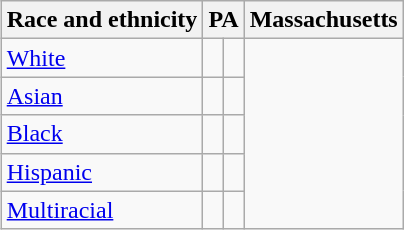<table class="wikitable sortable collapsible" style="float:right;" ; text-align:right; font-size:80%;">
<tr>
<th>Race and ethnicity</th>
<th colspan="2" data-sort-type="number">PA</th>
<th colspan="2" data-sort-type="number">Massachusetts</th>
</tr>
<tr>
<td><a href='#'>White</a></td>
<td align=right></td>
<td align=right></td>
</tr>
<tr>
<td><a href='#'>Asian</a></td>
<td align=right></td>
<td align=right></td>
</tr>
<tr>
<td><a href='#'>Black</a></td>
<td align=right></td>
<td align=right></td>
</tr>
<tr>
<td><a href='#'>Hispanic</a></td>
<td align=right></td>
<td align=right></td>
</tr>
<tr>
<td><a href='#'>Multiracial</a></td>
<td align=right></td>
<td align=right></td>
</tr>
</table>
